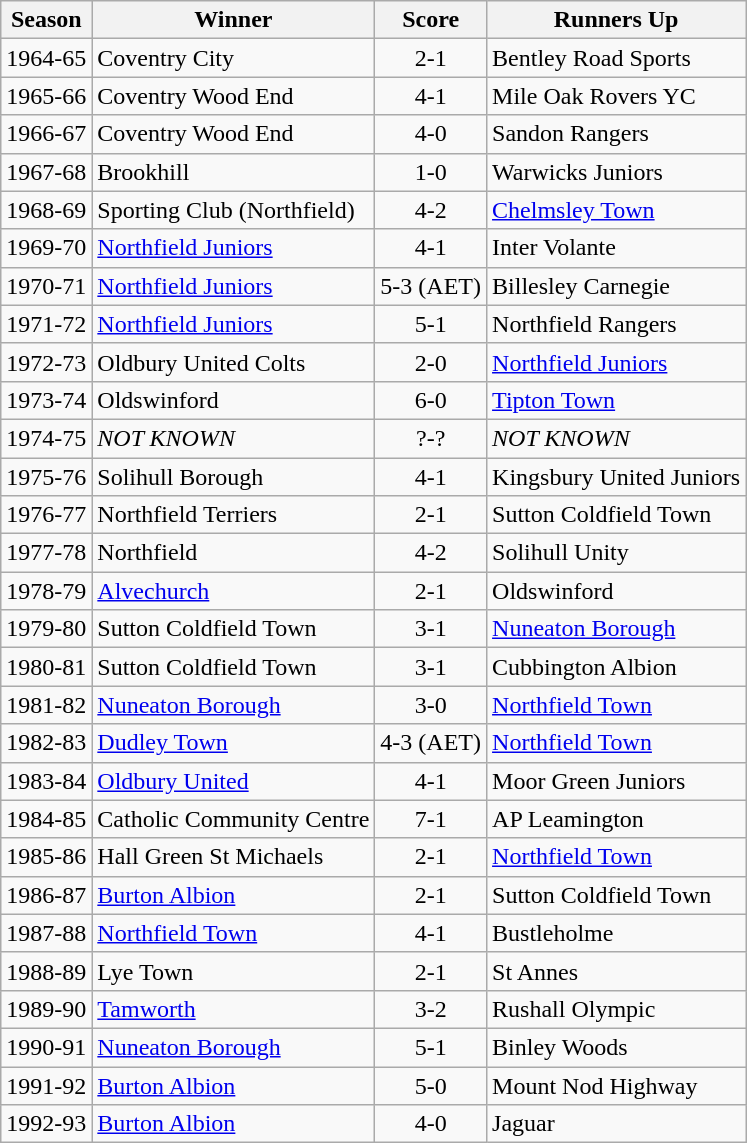<table class="wikitable sortable">
<tr>
<th><strong>Season</strong></th>
<th><strong>Winner</strong></th>
<th><strong>Score</strong></th>
<th><strong>Runners Up</strong></th>
</tr>
<tr>
<td>1964-65</td>
<td>Coventry City</td>
<td align=center>2-1</td>
<td>Bentley Road Sports</td>
</tr>
<tr>
<td>1965-66</td>
<td>Coventry Wood End</td>
<td align=center>4-1</td>
<td>Mile Oak Rovers YC</td>
</tr>
<tr>
<td>1966-67</td>
<td>Coventry Wood End</td>
<td align=center>4-0</td>
<td>Sandon Rangers</td>
</tr>
<tr>
<td>1967-68</td>
<td>Brookhill</td>
<td align=center>1-0</td>
<td>Warwicks Juniors</td>
</tr>
<tr>
<td>1968-69</td>
<td>Sporting Club (Northfield)</td>
<td align=center>4-2</td>
<td><a href='#'>Chelmsley Town</a></td>
</tr>
<tr>
<td>1969-70</td>
<td><a href='#'>Northfield Juniors</a></td>
<td align=center>4-1</td>
<td>Inter Volante</td>
</tr>
<tr>
<td>1970-71</td>
<td><a href='#'>Northfield Juniors</a></td>
<td align=center>5-3 (AET)</td>
<td>Billesley Carnegie</td>
</tr>
<tr>
<td>1971-72</td>
<td><a href='#'>Northfield Juniors</a></td>
<td align=center>5-1</td>
<td>Northfield Rangers</td>
</tr>
<tr>
<td>1972-73</td>
<td>Oldbury United Colts</td>
<td align=center>2-0</td>
<td><a href='#'>Northfield Juniors</a></td>
</tr>
<tr>
<td>1973-74</td>
<td>Oldswinford</td>
<td align=center>6-0</td>
<td><a href='#'>Tipton Town</a></td>
</tr>
<tr>
<td>1974-75</td>
<td><em>NOT KNOWN</em></td>
<td align=center>?-?</td>
<td><em>NOT KNOWN</em></td>
</tr>
<tr>
<td>1975-76</td>
<td>Solihull Borough</td>
<td align=center>4-1</td>
<td>Kingsbury United Juniors</td>
</tr>
<tr>
<td>1976-77</td>
<td>Northfield Terriers</td>
<td align=center>2-1</td>
<td>Sutton Coldfield Town</td>
</tr>
<tr>
<td>1977-78</td>
<td>Northfield</td>
<td align=center>4-2</td>
<td>Solihull Unity</td>
</tr>
<tr>
<td>1978-79</td>
<td><a href='#'>Alvechurch</a></td>
<td align=center>2-1</td>
<td>Oldswinford</td>
</tr>
<tr>
<td>1979-80</td>
<td>Sutton Coldfield Town</td>
<td align=center>3-1</td>
<td><a href='#'>Nuneaton Borough</a></td>
</tr>
<tr>
<td>1980-81</td>
<td>Sutton Coldfield Town</td>
<td align=center>3-1</td>
<td>Cubbington Albion</td>
</tr>
<tr>
<td>1981-82</td>
<td><a href='#'>Nuneaton Borough</a></td>
<td align=center>3-0</td>
<td><a href='#'>Northfield Town</a></td>
</tr>
<tr>
<td>1982-83</td>
<td><a href='#'>Dudley Town</a></td>
<td align=center>4-3 (AET)</td>
<td><a href='#'>Northfield Town</a></td>
</tr>
<tr>
<td>1983-84</td>
<td><a href='#'>Oldbury United</a></td>
<td align=center>4-1</td>
<td>Moor Green Juniors</td>
</tr>
<tr>
<td>1984-85</td>
<td>Catholic Community Centre</td>
<td align=center>7-1</td>
<td>AP Leamington</td>
</tr>
<tr>
<td>1985-86</td>
<td>Hall Green St Michaels</td>
<td align=center>2-1</td>
<td><a href='#'>Northfield Town</a></td>
</tr>
<tr>
<td>1986-87</td>
<td><a href='#'>Burton Albion</a></td>
<td align=center>2-1</td>
<td>Sutton Coldfield Town</td>
</tr>
<tr>
<td>1987-88</td>
<td><a href='#'>Northfield Town</a></td>
<td align=center>4-1</td>
<td>Bustleholme</td>
</tr>
<tr>
<td>1988-89</td>
<td>Lye Town</td>
<td align=center>2-1</td>
<td>St Annes</td>
</tr>
<tr>
<td>1989-90</td>
<td><a href='#'>Tamworth</a></td>
<td align=center>3-2</td>
<td>Rushall Olympic</td>
</tr>
<tr>
<td>1990-91</td>
<td><a href='#'>Nuneaton Borough</a></td>
<td align=center>5-1</td>
<td>Binley Woods</td>
</tr>
<tr>
<td>1991-92</td>
<td><a href='#'>Burton Albion</a></td>
<td align=center>5-0</td>
<td>Mount Nod Highway</td>
</tr>
<tr>
<td>1992-93</td>
<td><a href='#'>Burton Albion</a></td>
<td align=center>4-0</td>
<td>Jaguar</td>
</tr>
</table>
